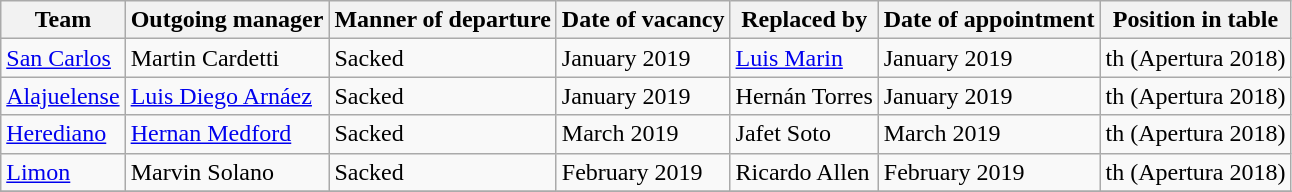<table class="wikitable">
<tr>
<th>Team</th>
<th>Outgoing manager</th>
<th>Manner of departure</th>
<th>Date of vacancy</th>
<th>Replaced by</th>
<th>Date of appointment</th>
<th>Position in table</th>
</tr>
<tr>
<td><a href='#'>San Carlos</a></td>
<td> Martin Cardetti</td>
<td>Sacked</td>
<td>January 2019</td>
<td> <a href='#'>Luis Marin</a></td>
<td>January 2019</td>
<td>th (Apertura 2018)</td>
</tr>
<tr>
<td><a href='#'>Alajuelense</a></td>
<td> <a href='#'>Luis Diego Arnáez</a></td>
<td>Sacked</td>
<td>January 2019</td>
<td> Hernán Torres</td>
<td>January 2019</td>
<td>th (Apertura 2018)</td>
</tr>
<tr>
<td><a href='#'>Herediano</a></td>
<td> <a href='#'>Hernan Medford</a></td>
<td>Sacked</td>
<td>March 2019</td>
<td> Jafet Soto</td>
<td>March 2019</td>
<td>th (Apertura 2018)</td>
</tr>
<tr>
<td><a href='#'>Limon</a></td>
<td> Marvin Solano</td>
<td>Sacked</td>
<td>February 2019</td>
<td> Ricardo Allen</td>
<td>February 2019</td>
<td>th (Apertura 2018)</td>
</tr>
<tr>
</tr>
</table>
